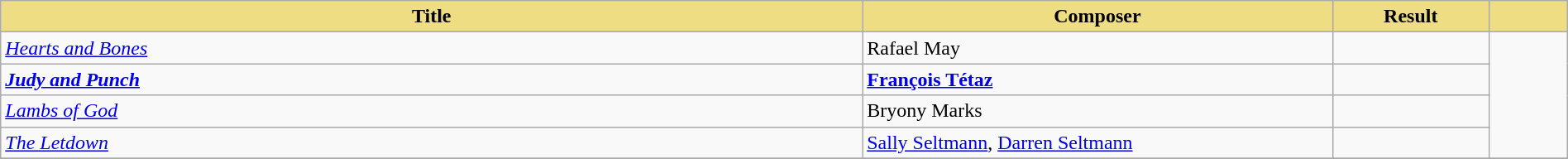<table class="wikitable" width=100%>
<tr>
<th style="width:55%;background:#EEDD82;">Title</th>
<th style="width:30%;background:#EEDD82;">Composer</th>
<th style="width:10%;background:#EEDD82;">Result</th>
<th style="width:5%;background:#EEDD82;"></th>
</tr>
<tr>
<td><em><a href='#'>Hearts and Bones</a></em></td>
<td>Rafael May</td>
<td></td>
<td rowspan="4"><br></td>
</tr>
<tr>
<td><strong><em><a href='#'>Judy and Punch</a></em></strong></td>
<td><strong><a href='#'>François Tétaz</a></strong></td>
<td></td>
</tr>
<tr>
<td><em><a href='#'>Lambs of God</a></em></td>
<td>Bryony Marks</td>
<td></td>
</tr>
<tr>
<td><em><a href='#'>The Letdown</a></em></td>
<td><a href='#'>Sally Seltmann</a>, <a href='#'>Darren Seltmann</a></td>
<td></td>
</tr>
<tr>
</tr>
</table>
